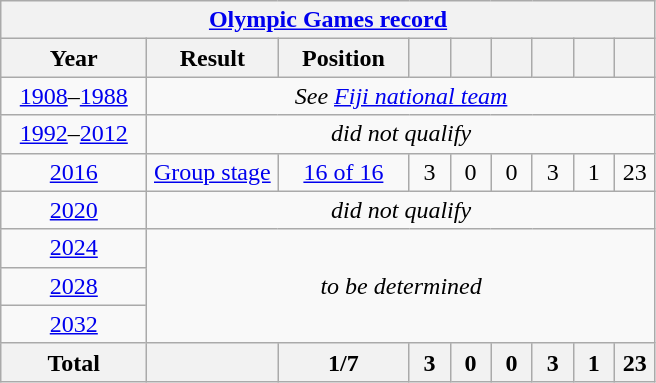<table class="wikitable" style="text-align: center;">
<tr>
<th colspan=9><a href='#'>Olympic Games record</a></th>
</tr>
<tr>
<th width="90">Year</th>
<th width="80">Result</th>
<th width="80">Position</th>
<th width="20"></th>
<th width="20"></th>
<th width="20"></th>
<th width="20"></th>
<th width="20"></th>
<th width="20"></th>
</tr>
<tr>
<td><a href='#'>1908</a>–<a href='#'>1988</a></td>
<td colspan=8><em>See <a href='#'>Fiji national team</a></em></td>
</tr>
<tr>
<td><a href='#'>1992</a>–<a href='#'>2012</a></td>
<td colspan=8><em>did not qualify</em></td>
</tr>
<tr>
<td> <a href='#'>2016</a></td>
<td><a href='#'>Group stage</a></td>
<td><a href='#'>16 of 16</a></td>
<td>3</td>
<td>0</td>
<td>0</td>
<td>3</td>
<td>1</td>
<td>23</td>
</tr>
<tr>
<td> <a href='#'>2020</a></td>
<td colspan=8><em>did not qualify</em></td>
</tr>
<tr>
<td> <a href='#'>2024</a></td>
<td rowspan=3 colspan=8><em>to be determined</em></td>
</tr>
<tr>
<td> <a href='#'>2028</a></td>
</tr>
<tr>
<td> <a href='#'>2032</a></td>
</tr>
<tr>
<th><strong>Total</strong></th>
<th></th>
<th><strong>1/7</strong></th>
<th><strong>3</strong></th>
<th><strong>0</strong></th>
<th><strong>0</strong></th>
<th><strong>3</strong></th>
<th><strong>1</strong></th>
<th><strong>23</strong></th>
</tr>
</table>
